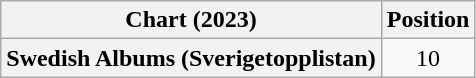<table class="wikitable plainrowheaders" style="text-align:center">
<tr>
<th scope="col">Chart (2023)</th>
<th scope="col">Position</th>
</tr>
<tr>
<th scope="row">Swedish Albums (Sverigetopplistan)</th>
<td>10</td>
</tr>
</table>
